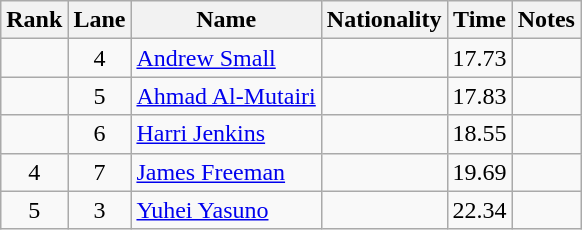<table class="wikitable sortable" style="text-align:center">
<tr>
<th>Rank</th>
<th>Lane</th>
<th>Name</th>
<th>Nationality</th>
<th>Time</th>
<th>Notes</th>
</tr>
<tr>
<td></td>
<td>4</td>
<td align="left"><a href='#'>Andrew Small</a></td>
<td align="left"></td>
<td>17.73</td>
<td></td>
</tr>
<tr>
<td></td>
<td>5</td>
<td align="left"><a href='#'>Ahmad Al-Mutairi</a></td>
<td align="left"></td>
<td>17.83</td>
<td></td>
</tr>
<tr>
<td></td>
<td>6</td>
<td align="left"><a href='#'>Harri Jenkins</a></td>
<td align="left"></td>
<td>18.55</td>
<td></td>
</tr>
<tr>
<td>4</td>
<td>7</td>
<td align="left"><a href='#'>James Freeman</a></td>
<td align="left"></td>
<td>19.69</td>
<td></td>
</tr>
<tr>
<td>5</td>
<td>3</td>
<td align="left"><a href='#'>Yuhei Yasuno</a></td>
<td align="left"></td>
<td>22.34</td>
<td></td>
</tr>
</table>
